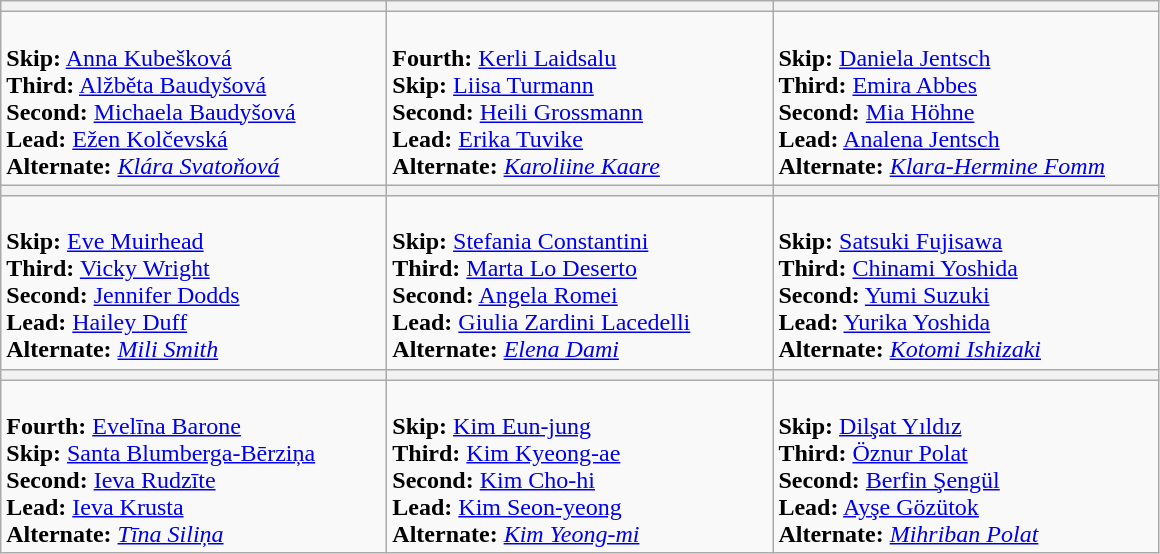<table class=wikitable>
<tr>
<th width=250></th>
<th width=250></th>
<th width=250></th>
</tr>
<tr>
<td><br><strong>Skip:</strong> <a href='#'>Anna Kubešková</a><br>
<strong>Third:</strong> <a href='#'>Alžběta Baudyšová</a><br>
<strong>Second:</strong> <a href='#'>Michaela Baudyšová</a><br>
<strong>Lead:</strong> <a href='#'>Ežen Kolčevská</a><br>
<strong>Alternate:</strong> <em><a href='#'>Klára Svatoňová</a></em></td>
<td><br><strong>Fourth:</strong> <a href='#'>Kerli Laidsalu</a><br>
<strong>Skip:</strong> <a href='#'>Liisa Turmann</a><br>
<strong>Second:</strong> <a href='#'>Heili Grossmann</a><br>
<strong>Lead:</strong> <a href='#'>Erika Tuvike</a><br>
<strong>Alternate:</strong> <em><a href='#'>Karoliine Kaare</a></em></td>
<td><br><strong>Skip:</strong> <a href='#'>Daniela Jentsch</a><br>
<strong>Third:</strong> <a href='#'>Emira Abbes</a><br>
<strong>Second:</strong> <a href='#'>Mia Höhne</a><br>
<strong>Lead:</strong> <a href='#'>Analena Jentsch</a><br>
<strong>Alternate:</strong> <em><a href='#'>Klara-Hermine Fomm</a></em></td>
</tr>
<tr>
<th width=250></th>
<th width=250></th>
<th width=250></th>
</tr>
<tr>
<td><br><strong>Skip:</strong> <a href='#'>Eve Muirhead</a><br>
<strong>Third:</strong> <a href='#'>Vicky Wright</a><br>
<strong>Second:</strong> <a href='#'>Jennifer Dodds</a><br>
<strong>Lead:</strong> <a href='#'>Hailey Duff</a><br>
<strong>Alternate:</strong> <em><a href='#'>Mili Smith</a></em></td>
<td><br><strong>Skip:</strong> <a href='#'>Stefania Constantini</a><br>
<strong>Third:</strong> <a href='#'>Marta Lo Deserto</a><br>
<strong>Second:</strong> <a href='#'>Angela Romei</a><br>
<strong>Lead:</strong> <a href='#'>Giulia Zardini Lacedelli</a><br>
<strong>Alternate:</strong> <em><a href='#'>Elena Dami</a></em></td>
<td><br><strong>Skip:</strong> <a href='#'>Satsuki Fujisawa</a><br>
<strong>Third:</strong> <a href='#'>Chinami Yoshida</a><br>
<strong>Second:</strong> <a href='#'>Yumi Suzuki</a><br>
<strong>Lead:</strong> <a href='#'>Yurika Yoshida</a><br>
<strong>Alternate:</strong> <em><a href='#'>Kotomi Ishizaki</a></em></td>
</tr>
<tr>
<th width=250></th>
<th width=250></th>
<th width=250></th>
</tr>
<tr>
<td><br><strong>Fourth:</strong> <a href='#'>Evelīna Barone</a><br>
<strong>Skip:</strong> <a href='#'>Santa Blumberga-Bērziņa</a><br>
<strong>Second:</strong> <a href='#'>Ieva Rudzīte</a><br>
<strong>Lead:</strong> <a href='#'>Ieva Krusta</a><br>
<strong>Alternate:</strong> <em><a href='#'>Tīna Siliņa</a></em></td>
<td><br><strong>Skip:</strong> <a href='#'>Kim Eun-jung</a><br>
<strong>Third:</strong> <a href='#'>Kim Kyeong-ae</a><br>
<strong>Second:</strong> <a href='#'>Kim Cho-hi</a><br>
<strong>Lead:</strong> <a href='#'>Kim Seon-yeong</a><br>
<strong>Alternate:</strong> <em><a href='#'>Kim Yeong-mi</a></em></td>
<td><br><strong>Skip:</strong> <a href='#'>Dilşat Yıldız</a><br>
<strong>Third:</strong> <a href='#'>Öznur Polat</a><br>
<strong>Second:</strong> <a href='#'>Berfin Şengül</a><br>
<strong>Lead:</strong> <a href='#'>Ayşe Gözütok</a><br>
<strong>Alternate:</strong> <em><a href='#'>Mihriban Polat</a></em></td>
</tr>
</table>
